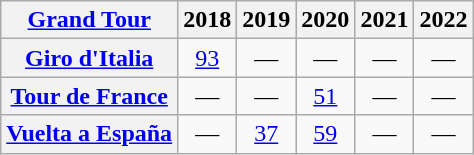<table class="wikitable plainrowheaders">
<tr>
<th scope="col"><a href='#'>Grand Tour</a></th>
<th scope="col">2018</th>
<th scope="col">2019</th>
<th scope="col">2020</th>
<th scope="col">2021</th>
<th scope="col">2022</th>
</tr>
<tr style="text-align:center;">
<th scope="row"> <a href='#'>Giro d'Italia</a></th>
<td><a href='#'>93</a></td>
<td>—</td>
<td>—</td>
<td>—</td>
<td>—</td>
</tr>
<tr style="text-align:center;">
<th scope="row"> <a href='#'>Tour de France</a></th>
<td>—</td>
<td>—</td>
<td><a href='#'>51</a></td>
<td>—</td>
<td>—</td>
</tr>
<tr style="text-align:center;">
<th scope="row"> <a href='#'>Vuelta a España</a></th>
<td>—</td>
<td><a href='#'>37</a></td>
<td><a href='#'>59</a></td>
<td>—</td>
<td>—</td>
</tr>
</table>
